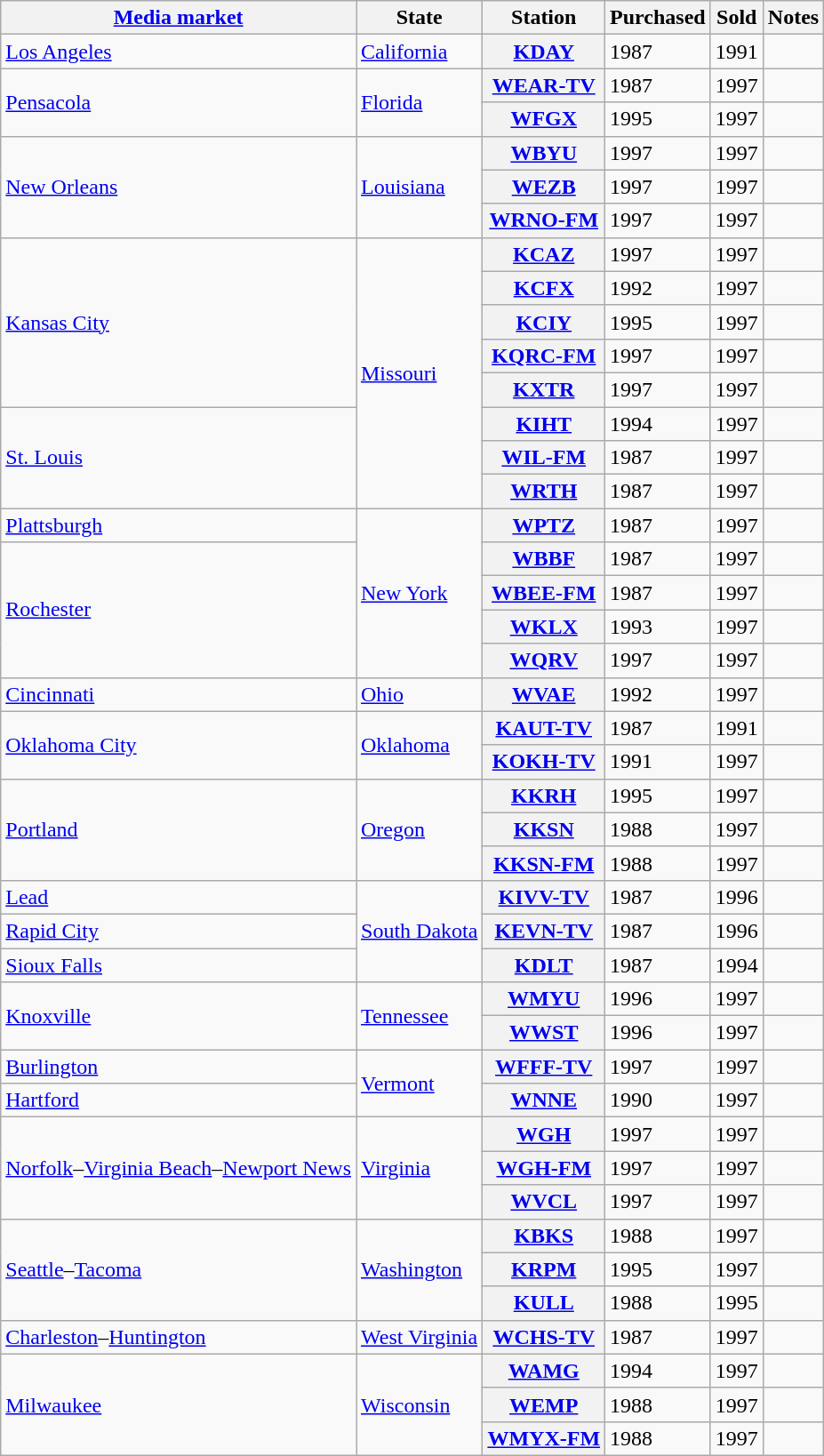<table class="wikitable sortable">
<tr>
<th scope="col"><a href='#'>Media market</a></th>
<th scope="col">State</th>
<th scope="col">Station</th>
<th scope="col">Purchased</th>
<th scope="col">Sold</th>
<th scope="col" class="unsortable">Notes</th>
</tr>
<tr>
<td><a href='#'>Los Angeles</a></td>
<td><a href='#'>California</a></td>
<th><a href='#'>KDAY</a></th>
<td>1987</td>
<td>1991</td>
<td></td>
</tr>
<tr>
<td rowspan="2"><a href='#'>Pensacola</a></td>
<td rowspan="2"><a href='#'>Florida</a></td>
<th><a href='#'>WEAR-TV</a></th>
<td>1987</td>
<td>1997</td>
<td></td>
</tr>
<tr>
<th><a href='#'>WFGX</a></th>
<td>1995</td>
<td>1997</td>
<td></td>
</tr>
<tr>
<td rowspan="3"><a href='#'>New Orleans</a></td>
<td rowspan="3"><a href='#'>Louisiana</a></td>
<th><a href='#'>WBYU</a></th>
<td>1997</td>
<td>1997</td>
<td></td>
</tr>
<tr>
<th><a href='#'>WEZB</a></th>
<td>1997</td>
<td>1997</td>
<td></td>
</tr>
<tr>
<th><a href='#'>WRNO-FM</a></th>
<td>1997</td>
<td>1997</td>
<td></td>
</tr>
<tr>
<td rowspan="5"><a href='#'>Kansas City</a></td>
<td rowspan="8"><a href='#'>Missouri</a></td>
<th><a href='#'>KCAZ</a></th>
<td>1997</td>
<td>1997</td>
<td></td>
</tr>
<tr>
<th><a href='#'>KCFX</a></th>
<td>1992</td>
<td>1997</td>
<td></td>
</tr>
<tr>
<th><a href='#'>KCIY</a></th>
<td>1995</td>
<td>1997</td>
<td></td>
</tr>
<tr>
<th><a href='#'>KQRC-FM</a></th>
<td>1997</td>
<td>1997</td>
<td></td>
</tr>
<tr>
<th><a href='#'>KXTR</a></th>
<td>1997</td>
<td>1997</td>
<td></td>
</tr>
<tr>
<td rowspan="3"><a href='#'>St. Louis</a></td>
<th><a href='#'>KIHT</a></th>
<td>1994</td>
<td>1997</td>
<td></td>
</tr>
<tr>
<th><a href='#'>WIL-FM</a></th>
<td>1987</td>
<td>1997</td>
<td></td>
</tr>
<tr>
<th><a href='#'>WRTH</a></th>
<td>1987</td>
<td>1997</td>
<td></td>
</tr>
<tr>
<td><a href='#'>Plattsburgh</a></td>
<td rowspan="5"><a href='#'>New York</a></td>
<th><a href='#'>WPTZ</a></th>
<td>1987</td>
<td>1997</td>
<td></td>
</tr>
<tr>
<td rowspan="4"><a href='#'>Rochester</a></td>
<th><a href='#'>WBBF</a></th>
<td>1987</td>
<td>1997</td>
<td></td>
</tr>
<tr>
<th><a href='#'>WBEE-FM</a></th>
<td>1987</td>
<td>1997</td>
<td></td>
</tr>
<tr>
<th><a href='#'>WKLX</a></th>
<td>1993</td>
<td>1997</td>
<td></td>
</tr>
<tr>
<th><a href='#'>WQRV</a></th>
<td>1997</td>
<td>1997</td>
<td></td>
</tr>
<tr>
<td><a href='#'>Cincinnati</a></td>
<td><a href='#'>Ohio</a></td>
<th><a href='#'>WVAE</a></th>
<td>1992</td>
<td>1997</td>
<td></td>
</tr>
<tr>
<td rowspan="2"><a href='#'>Oklahoma City</a></td>
<td rowspan="2"><a href='#'>Oklahoma</a></td>
<th><a href='#'>KAUT-TV</a></th>
<td>1987</td>
<td>1991</td>
<td></td>
</tr>
<tr>
<th><a href='#'>KOKH-TV</a></th>
<td>1991</td>
<td>1997</td>
<td></td>
</tr>
<tr>
<td rowspan="3"><a href='#'>Portland</a></td>
<td rowspan="3"><a href='#'>Oregon</a></td>
<th><a href='#'>KKRH</a></th>
<td>1995</td>
<td>1997</td>
<td></td>
</tr>
<tr>
<th><a href='#'>KKSN</a></th>
<td>1988</td>
<td>1997</td>
<td></td>
</tr>
<tr>
<th><a href='#'>KKSN-FM</a></th>
<td>1988</td>
<td>1997</td>
<td></td>
</tr>
<tr>
<td><a href='#'>Lead</a></td>
<td rowspan="3"><a href='#'>South Dakota</a></td>
<th><a href='#'>KIVV-TV</a></th>
<td>1987</td>
<td>1996</td>
<td></td>
</tr>
<tr>
<td><a href='#'>Rapid City</a></td>
<th><a href='#'>KEVN-TV</a></th>
<td>1987</td>
<td>1996</td>
<td></td>
</tr>
<tr>
<td><a href='#'>Sioux Falls</a></td>
<th><a href='#'>KDLT</a></th>
<td>1987</td>
<td>1994</td>
<td></td>
</tr>
<tr>
<td rowspan="2"><a href='#'>Knoxville</a></td>
<td rowspan="2"><a href='#'>Tennessee</a></td>
<th><a href='#'>WMYU</a></th>
<td>1996</td>
<td>1997</td>
<td></td>
</tr>
<tr>
<th><a href='#'>WWST</a></th>
<td>1996</td>
<td>1997</td>
<td></td>
</tr>
<tr>
<td><a href='#'>Burlington</a></td>
<td rowspan="2"><a href='#'>Vermont</a></td>
<th><a href='#'>WFFF-TV</a></th>
<td>1997</td>
<td>1997</td>
<td></td>
</tr>
<tr>
<td><a href='#'>Hartford</a></td>
<th><a href='#'>WNNE</a></th>
<td>1990</td>
<td>1997</td>
<td></td>
</tr>
<tr>
<td rowspan="3"><a href='#'>Norfolk</a>–<a href='#'>Virginia Beach</a>–<a href='#'>Newport News</a></td>
<td rowspan="3"><a href='#'>Virginia</a></td>
<th><a href='#'>WGH</a></th>
<td>1997</td>
<td>1997</td>
<td></td>
</tr>
<tr>
<th><a href='#'>WGH-FM</a></th>
<td>1997</td>
<td>1997</td>
<td></td>
</tr>
<tr>
<th><a href='#'>WVCL</a></th>
<td>1997</td>
<td>1997</td>
<td></td>
</tr>
<tr>
<td rowspan="3"><a href='#'>Seattle</a>–<a href='#'>Tacoma</a></td>
<td rowspan="3"><a href='#'>Washington</a></td>
<th><a href='#'>KBKS</a></th>
<td>1988</td>
<td>1997</td>
<td></td>
</tr>
<tr>
<th><a href='#'>KRPM</a></th>
<td>1995</td>
<td>1997</td>
<td></td>
</tr>
<tr>
<th><a href='#'>KULL</a></th>
<td>1988</td>
<td>1995</td>
<td></td>
</tr>
<tr>
<td><a href='#'>Charleston</a>–<a href='#'>Huntington</a></td>
<td><a href='#'>West Virginia</a></td>
<th><a href='#'>WCHS-TV</a></th>
<td>1987</td>
<td>1997</td>
<td></td>
</tr>
<tr>
<td rowspan="3"><a href='#'>Milwaukee</a></td>
<td rowspan="3"><a href='#'>Wisconsin</a></td>
<th><a href='#'>WAMG</a></th>
<td>1994</td>
<td>1997</td>
<td></td>
</tr>
<tr>
<th><a href='#'>WEMP</a></th>
<td>1988</td>
<td>1997</td>
<td></td>
</tr>
<tr>
<th><a href='#'>WMYX-FM</a></th>
<td>1988</td>
<td>1997</td>
<td></td>
</tr>
</table>
